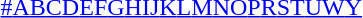<table id="toc" class="toc" summary="Class">
<tr>
<th></th>
</tr>
<tr>
<td style="text-align:center;"><a href='#'>#</a><a href='#'>A</a><a href='#'>B</a><a href='#'>C</a><a href='#'>D</a><a href='#'>E</a><a href='#'>F</a><a href='#'>G</a><a href='#'>H</a><a href='#'>I</a><a href='#'>J</a><a href='#'>K</a><a href='#'>L</a><a href='#'>M</a><a href='#'>N</a><a href='#'>O</a><a href='#'>P</a><a href='#'>R</a><a href='#'>S</a><a href='#'>T</a><a href='#'>U</a><a href='#'>W</a><a href='#'>Y</a></td>
</tr>
</table>
